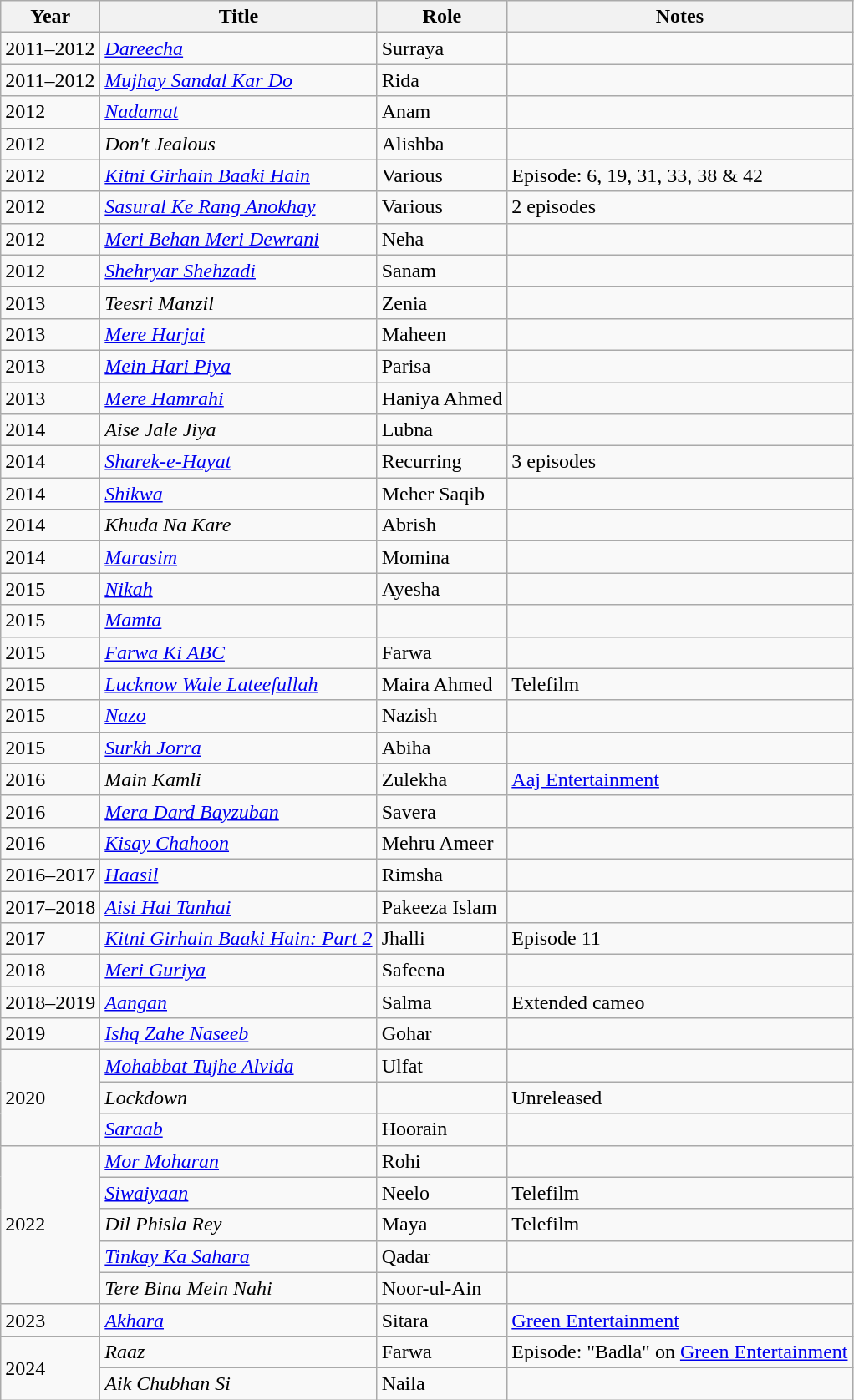<table class="wikitable">
<tr>
<th>Year</th>
<th>Title</th>
<th>Role</th>
<th>Notes</th>
</tr>
<tr>
<td>2011–2012</td>
<td><em><a href='#'>Dareecha</a></em></td>
<td>Surraya</td>
<td></td>
</tr>
<tr>
<td>2011–2012</td>
<td><em><a href='#'>Mujhay Sandal Kar Do</a></em></td>
<td>Rida</td>
<td></td>
</tr>
<tr>
<td>2012</td>
<td><em><a href='#'>Nadamat</a></em></td>
<td>Anam</td>
<td></td>
</tr>
<tr>
<td>2012</td>
<td><em>Don't Jealous</em></td>
<td>Alishba</td>
<td></td>
</tr>
<tr>
<td>2012</td>
<td><em><a href='#'>Kitni Girhain Baaki Hain</a></em></td>
<td>Various</td>
<td>Episode: 6, 19, 31, 33, 38 & 42</td>
</tr>
<tr>
<td>2012</td>
<td><em><a href='#'>Sasural Ke Rang Anokhay</a></em></td>
<td>Various</td>
<td>2 episodes</td>
</tr>
<tr>
<td>2012</td>
<td><em><a href='#'>Meri Behan Meri Dewrani</a></em></td>
<td>Neha</td>
<td></td>
</tr>
<tr>
<td>2012</td>
<td><em><a href='#'>Shehryar Shehzadi</a></em></td>
<td>Sanam</td>
<td></td>
</tr>
<tr>
<td>2013</td>
<td><em>Teesri Manzil</em></td>
<td>Zenia</td>
<td></td>
</tr>
<tr>
<td>2013</td>
<td><em><a href='#'>Mere Harjai</a></em></td>
<td>Maheen</td>
<td></td>
</tr>
<tr>
<td>2013</td>
<td><em><a href='#'>Mein Hari Piya</a></em></td>
<td>Parisa</td>
<td></td>
</tr>
<tr>
<td>2013</td>
<td><em><a href='#'>Mere Hamrahi</a></em></td>
<td>Haniya Ahmed</td>
<td></td>
</tr>
<tr>
<td>2014</td>
<td><em>Aise Jale Jiya</em></td>
<td>Lubna</td>
<td></td>
</tr>
<tr>
<td>2014</td>
<td><em><a href='#'>Sharek-e-Hayat</a></em></td>
<td>Recurring</td>
<td>3 episodes</td>
</tr>
<tr>
<td>2014</td>
<td><em><a href='#'>Shikwa</a></em></td>
<td>Meher Saqib</td>
<td></td>
</tr>
<tr>
<td>2014</td>
<td><em>Khuda Na Kare</em></td>
<td>Abrish</td>
<td></td>
</tr>
<tr>
<td>2014</td>
<td><em><a href='#'>Marasim</a></em></td>
<td>Momina</td>
<td></td>
</tr>
<tr>
<td>2015</td>
<td><em><a href='#'>Nikah</a></em></td>
<td>Ayesha</td>
<td></td>
</tr>
<tr>
<td>2015</td>
<td><em><a href='#'>Mamta</a></em></td>
<td></td>
<td></td>
</tr>
<tr>
<td>2015</td>
<td><em><a href='#'>Farwa Ki ABC</a></em></td>
<td>Farwa</td>
<td></td>
</tr>
<tr>
<td>2015</td>
<td><em><a href='#'>Lucknow Wale Lateefullah</a></em></td>
<td>Maira Ahmed</td>
<td>Telefilm</td>
</tr>
<tr>
<td>2015</td>
<td><em><a href='#'>Nazo</a></em></td>
<td>Nazish</td>
<td></td>
</tr>
<tr>
<td>2015</td>
<td><em><a href='#'>Surkh Jorra</a></em></td>
<td>Abiha</td>
<td></td>
</tr>
<tr>
<td>2016</td>
<td><em>Main Kamli</em></td>
<td>Zulekha</td>
<td><a href='#'>Aaj Entertainment</a></td>
</tr>
<tr>
<td>2016</td>
<td><em><a href='#'>Mera Dard Bayzuban</a></em></td>
<td>Savera</td>
<td></td>
</tr>
<tr>
<td>2016</td>
<td><em><a href='#'>Kisay Chahoon</a></em></td>
<td>Mehru Ameer</td>
<td></td>
</tr>
<tr>
<td>2016–2017</td>
<td><em><a href='#'>Haasil</a></em></td>
<td>Rimsha</td>
<td></td>
</tr>
<tr>
<td>2017–2018</td>
<td><em><a href='#'>Aisi Hai Tanhai</a></em></td>
<td>Pakeeza Islam</td>
<td></td>
</tr>
<tr>
<td>2017</td>
<td><em><a href='#'>Kitni Girhain Baaki Hain: Part 2</a></em></td>
<td>Jhalli</td>
<td>Episode 11</td>
</tr>
<tr>
<td>2018</td>
<td><em><a href='#'>Meri Guriya</a></em></td>
<td>Safeena</td>
<td></td>
</tr>
<tr>
<td>2018–2019</td>
<td><em><a href='#'>Aangan</a></em></td>
<td>Salma</td>
<td>Extended cameo</td>
</tr>
<tr>
<td>2019</td>
<td><em><a href='#'>Ishq Zahe Naseeb</a></em></td>
<td>Gohar</td>
<td></td>
</tr>
<tr>
<td rowspan=3>2020</td>
<td><em><a href='#'>Mohabbat Tujhe Alvida</a></em></td>
<td>Ulfat</td>
<td></td>
</tr>
<tr>
<td><em>Lockdown</em></td>
<td></td>
<td>Unreleased</td>
</tr>
<tr>
<td><em><a href='#'>Saraab</a></em></td>
<td>Hoorain</td>
<td></td>
</tr>
<tr>
<td rowspan=5>2022</td>
<td><em><a href='#'>Mor Moharan</a></em></td>
<td>Rohi</td>
<td></td>
</tr>
<tr>
<td><em><a href='#'>Siwaiyaan</a></em></td>
<td>Neelo</td>
<td>Telefilm</td>
</tr>
<tr>
<td><em>Dil Phisla Rey</em></td>
<td>Maya</td>
<td>Telefilm</td>
</tr>
<tr>
<td><em><a href='#'>Tinkay Ka Sahara</a></em></td>
<td>Qadar</td>
<td></td>
</tr>
<tr>
<td><em>Tere Bina Mein Nahi</em></td>
<td>Noor-ul-Ain</td>
<td></td>
</tr>
<tr>
<td>2023</td>
<td><em><a href='#'>Akhara</a></em></td>
<td>Sitara</td>
<td><a href='#'>Green Entertainment</a></td>
</tr>
<tr>
<td rowspan=2>2024</td>
<td><em>Raaz</em></td>
<td>Farwa</td>
<td>Episode: "Badla" on <a href='#'>Green Entertainment</a></td>
</tr>
<tr>
<td><em>Aik Chubhan Si</em></td>
<td>Naila</td>
<td></td>
</tr>
</table>
